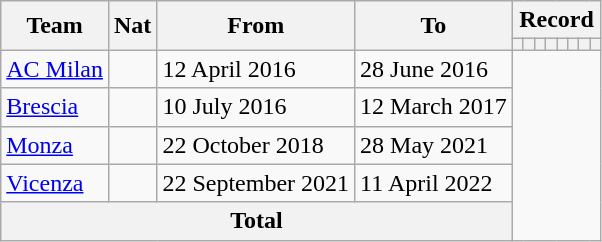<table class="wikitable" style="text-align:center">
<tr>
<th rowspan="2">Team</th>
<th rowspan="2">Nat</th>
<th rowspan="2">From</th>
<th rowspan="2">To</th>
<th colspan="8">Record</th>
</tr>
<tr>
<th></th>
<th></th>
<th></th>
<th></th>
<th></th>
<th></th>
<th></th>
<th></th>
</tr>
<tr>
<td align=left><a href='#'>AC Milan</a></td>
<td></td>
<td align=left>12 April 2016</td>
<td align=left>28 June 2016<br></td>
</tr>
<tr>
<td align=left><a href='#'>Brescia</a></td>
<td></td>
<td align=left>10 July 2016</td>
<td align=left>12 March 2017<br></td>
</tr>
<tr>
<td align=left><a href='#'>Monza</a></td>
<td></td>
<td align=left>22 October 2018</td>
<td align=left>28 May 2021<br></td>
</tr>
<tr>
<td align=left><a href='#'>Vicenza</a></td>
<td></td>
<td align=left>22 September 2021</td>
<td align=left>11 April 2022<br></td>
</tr>
<tr>
<th colspan="4">Total<br></th>
</tr>
</table>
